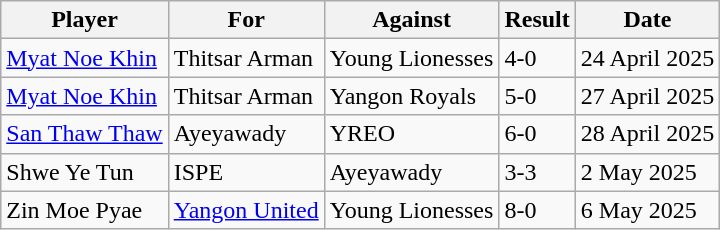<table class="wikitable sortable">
<tr>
<th>Player</th>
<th>For</th>
<th>Against</th>
<th align=center>Result</th>
<th>Date</th>
</tr>
<tr>
<td> <a href='#'>Myat Noe Khin</a></td>
<td>Thitsar Arman</td>
<td>Young Lionesses</td>
<td>4-0</td>
<td>24 April 2025</td>
</tr>
<tr>
<td> <a href='#'>Myat Noe Khin</a></td>
<td>Thitsar Arman</td>
<td>Yangon Royals</td>
<td>5-0</td>
<td>27 April 2025</td>
</tr>
<tr>
<td> <a href='#'>San Thaw Thaw</a></td>
<td>Ayeyawady</td>
<td>YREO</td>
<td>6-0</td>
<td>28 April 2025</td>
</tr>
<tr>
<td> Shwe Ye Tun</td>
<td>ISPE</td>
<td>Ayeyawady</td>
<td>3-3</td>
<td>2 May 2025</td>
</tr>
<tr>
<td> Zin Moe Pyae</td>
<td><a href='#'>Yangon United</a></td>
<td>Young Lionesses</td>
<td>8-0</td>
<td>6 May 2025</td>
</tr>
</table>
